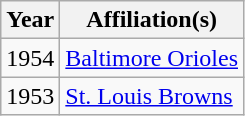<table class=wikitable>
<tr>
<th>Year</th>
<th>Affiliation(s)</th>
</tr>
<tr>
<td>1954</td>
<td><a href='#'>Baltimore Orioles</a></td>
</tr>
<tr>
<td>1953</td>
<td><a href='#'>St. Louis Browns</a></td>
</tr>
</table>
